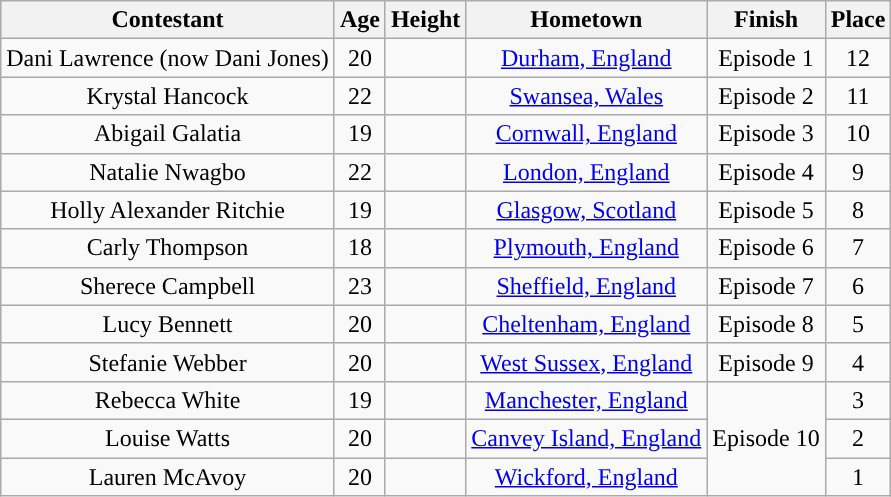<table class="wikitable sortable" style="text-align:center;">
<tr>
<th>Contestant</th>
<th>Age</th>
<th>Height</th>
<th>Hometown</th>
<th>Finish</th>
<th>Place</th>
</tr>
<tr>
<td>Dani Lawrence (now Dani Jones)</td>
<td>20</td>
<td></td>
<td><a href='#'>Durham, England</a></td>
<td>Episode 1</td>
<td>12</td>
</tr>
<tr>
<td>Krystal Hancock</td>
<td>22</td>
<td></td>
<td><a href='#'>Swansea, Wales</a></td>
<td>Episode 2</td>
<td>11</td>
</tr>
<tr>
<td>Abigail Galatia</td>
<td>19</td>
<td></td>
<td><a href='#'>Cornwall, England</a></td>
<td>Episode 3</td>
<td>10</td>
</tr>
<tr>
<td>Natalie Nwagbo</td>
<td>22</td>
<td></td>
<td><a href='#'>London, England</a></td>
<td>Episode 4</td>
<td>9</td>
</tr>
<tr>
<td>Holly Alexander Ritchie</td>
<td>19</td>
<td></td>
<td><a href='#'>Glasgow, Scotland</a></td>
<td>Episode 5</td>
<td>8</td>
</tr>
<tr>
<td>Carly Thompson</td>
<td>18</td>
<td></td>
<td><a href='#'>Plymouth, England</a></td>
<td>Episode 6</td>
<td>7</td>
</tr>
<tr>
<td>Sherece Campbell</td>
<td>23</td>
<td></td>
<td><a href='#'>Sheffield, England</a></td>
<td>Episode 7</td>
<td>6</td>
</tr>
<tr>
<td>Lucy Bennett</td>
<td>20</td>
<td></td>
<td><a href='#'>Cheltenham, England</a></td>
<td>Episode 8</td>
<td>5</td>
</tr>
<tr>
<td>Stefanie Webber</td>
<td>20</td>
<td></td>
<td><a href='#'>West Sussex, England</a></td>
<td>Episode 9</td>
<td>4</td>
</tr>
<tr>
<td>Rebecca White</td>
<td>19</td>
<td></td>
<td><a href='#'>Manchester, England</a></td>
<td rowspan=3>Episode 10</td>
<td>3</td>
</tr>
<tr>
<td>Louise Watts</td>
<td>20</td>
<td></td>
<td><a href='#'>Canvey Island, England</a></td>
<td>2</td>
</tr>
<tr>
<td>Lauren McAvoy</td>
<td>20</td>
<td></td>
<td><a href='#'>Wickford, England</a></td>
<td>1</td>
</tr>
</table>
